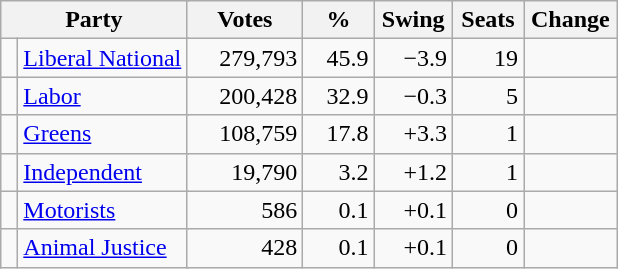<table class="wikitable" style="text-align:right; margin-bottom:0">
<tr>
<th style="width:10px" colspan=3>Party</th>
<th style="width:70px;">Votes</th>
<th style="width:40px;">%</th>
<th style="width:40px;">Swing</th>
<th style="width:40px;">Seats</th>
<th style="width:40px;">Change</th>
</tr>
<tr>
<td> </td>
<td style="text-align:left;" colspan="2"><a href='#'>Liberal National</a></td>
<td style="width:70px;">279,793</td>
<td style="width:40px;">45.9</td>
<td style="width:45px;">−3.9</td>
<td style="width:40px;">19</td>
<td style="width:55px;"></td>
</tr>
<tr>
<td> </td>
<td style="text-align:left;" colspan="2"><a href='#'>Labor</a></td>
<td style="width:70px;">200,428</td>
<td style="width:40px;">32.9</td>
<td style="width:45px;">−0.3</td>
<td style="width:40px;">5</td>
<td style="width:55px;"></td>
</tr>
<tr>
<td> </td>
<td style="text-align:left;" colspan="2"><a href='#'>Greens</a></td>
<td style="width:70px;">108,759</td>
<td style="width:40px;">17.8</td>
<td style="width:45px;">+3.3</td>
<td style="width:40px;">1</td>
<td style="width:55px;"></td>
</tr>
<tr>
<td> </td>
<td style="text-align:left;" colspan="2"><a href='#'>Independent</a></td>
<td style="width:70px;">19,790</td>
<td style="width:40px;">3.2</td>
<td style="width:45px;">+1.2</td>
<td style="width:40px;">1</td>
<td style="width:55px;"></td>
</tr>
<tr>
<td> </td>
<td style="text-align:left;" colspan="2"><a href='#'>Motorists</a></td>
<td style="width:70px;">586</td>
<td style="width:40px;">0.1</td>
<td style="width:45px;">+0.1</td>
<td style="width:40px;">0</td>
<td style="width:55px;"></td>
</tr>
<tr>
<td> </td>
<td style="text-align:left;" colspan="2"><a href='#'>Animal Justice</a></td>
<td style="width:70px;">428</td>
<td style="width:40px;">0.1</td>
<td style="width:45px;">+0.1</td>
<td style="width:40px;">0</td>
<td style="width:55px;"></td>
</tr>
</table>
